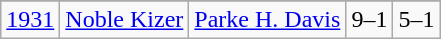<table class="wikitable">
<tr>
</tr>
<tr>
<td><a href='#'>1931</a></td>
<td><a href='#'>Noble Kizer</a></td>
<td><a href='#'>Parke H. Davis</a></td>
<td>9–1</td>
<td>5–1</td>
</tr>
</table>
